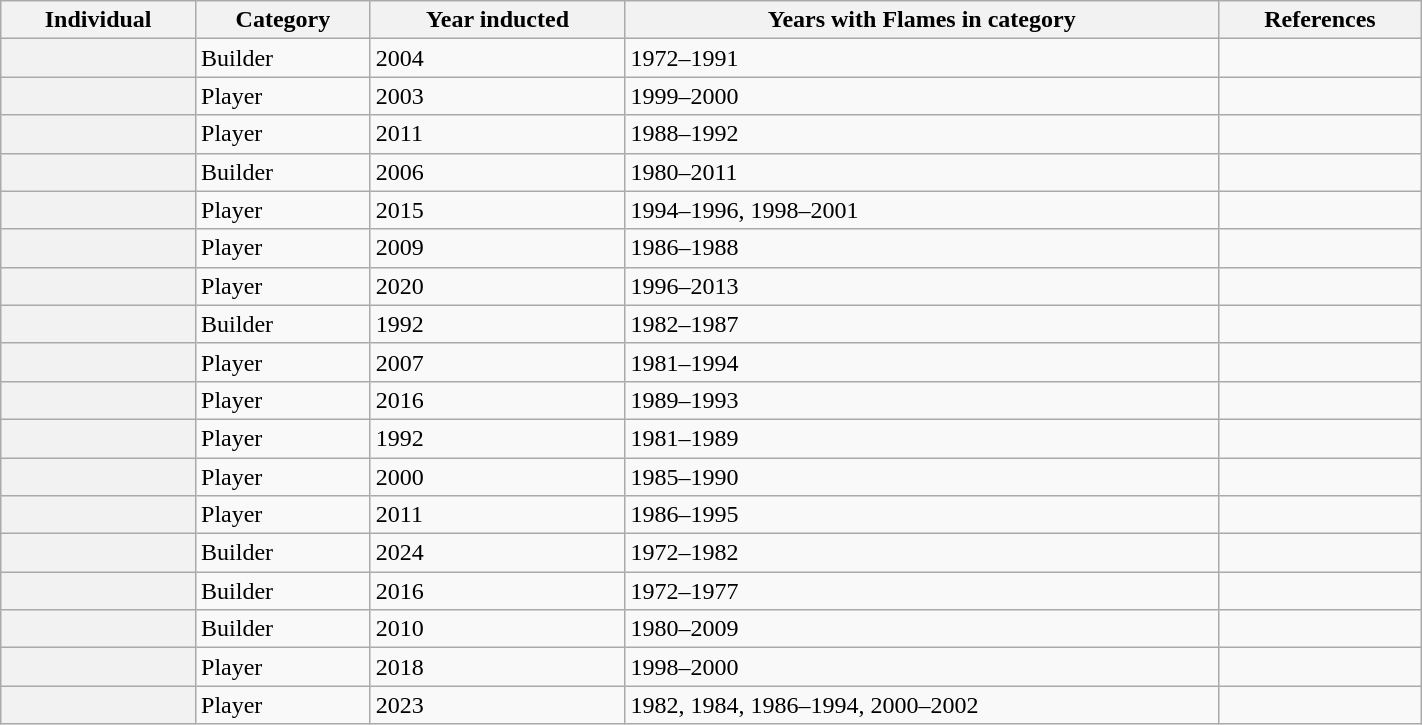<table class="wikitable sortable" width="75%">
<tr>
<th scope="col">Individual</th>
<th scope="col">Category</th>
<th scope="col">Year inducted</th>
<th scope="col">Years with Flames in category</th>
<th scope="col" class="unsortable">References</th>
</tr>
<tr>
<th scope="row"></th>
<td>Builder</td>
<td>2004</td>
<td>1972–1991</td>
<td></td>
</tr>
<tr>
<th scope="row"></th>
<td>Player</td>
<td>2003</td>
<td>1999–2000</td>
<td></td>
</tr>
<tr>
<th scope="row"></th>
<td>Player</td>
<td>2011</td>
<td>1988–1992</td>
<td></td>
</tr>
<tr>
<th scope="row"></th>
<td>Builder</td>
<td>2006</td>
<td>1980–2011</td>
<td></td>
</tr>
<tr>
<th scope="row"></th>
<td>Player</td>
<td>2015</td>
<td>1994–1996, 1998–2001</td>
<td></td>
</tr>
<tr>
<th scope="row"></th>
<td>Player</td>
<td>2009</td>
<td>1986–1988</td>
<td></td>
</tr>
<tr>
<th scope="row"></th>
<td>Player</td>
<td>2020</td>
<td>1996–2013</td>
<td></td>
</tr>
<tr>
<th scope="row"></th>
<td>Builder</td>
<td>1992</td>
<td>1982–1987</td>
<td></td>
</tr>
<tr>
<th scope="row"></th>
<td>Player</td>
<td>2007</td>
<td>1981–1994</td>
<td></td>
</tr>
<tr>
<th scope="row"></th>
<td>Player</td>
<td>2016</td>
<td>1989–1993</td>
<td></td>
</tr>
<tr>
<th scope="row"></th>
<td>Player</td>
<td>1992</td>
<td>1981–1989</td>
<td></td>
</tr>
<tr>
<th scope="row"></th>
<td>Player</td>
<td>2000</td>
<td>1985–1990</td>
<td></td>
</tr>
<tr>
<th scope="row"></th>
<td>Player</td>
<td>2011</td>
<td>1986–1995</td>
<td></td>
</tr>
<tr>
<th scope="row"></th>
<td>Builder</td>
<td>2024</td>
<td>1972–1982</td>
<td></td>
</tr>
<tr>
<th scope="row"></th>
<td>Builder</td>
<td>2016</td>
<td>1972–1977</td>
<td></td>
</tr>
<tr>
<th scope="row"></th>
<td>Builder</td>
<td>2010</td>
<td>1980–2009</td>
<td></td>
</tr>
<tr>
<th scope="row"></th>
<td>Player</td>
<td>2018</td>
<td>1998–2000</td>
<td></td>
</tr>
<tr>
<th scope="row"></th>
<td>Player</td>
<td>2023</td>
<td>1982, 1984, 1986–1994, 2000–2002</td>
<td></td>
</tr>
</table>
